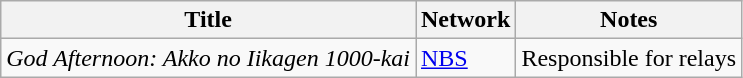<table class="wikitable">
<tr>
<th>Title</th>
<th>Network</th>
<th>Notes</th>
</tr>
<tr>
<td><em>God Afternoon: Akko no Iikagen 1000-kai</em></td>
<td><a href='#'>NBS</a></td>
<td>Responsible for relays</td>
</tr>
</table>
